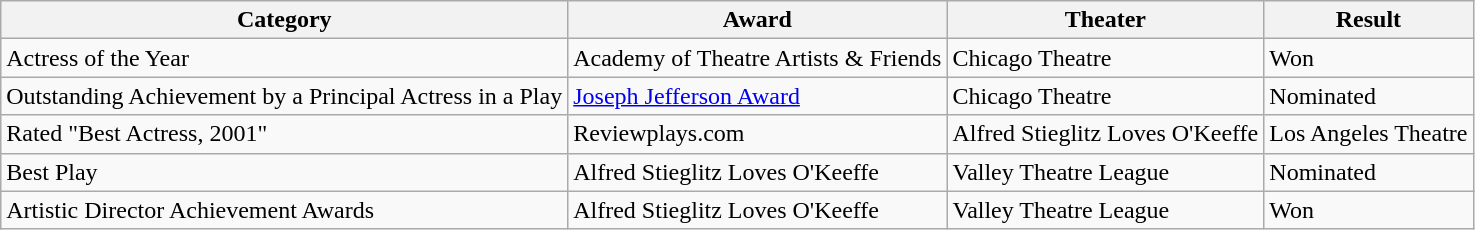<table class="wikitable sortable">
<tr>
<th>Category</th>
<th>Award</th>
<th>Theater</th>
<th>Result</th>
</tr>
<tr>
<td>Actress of the Year</td>
<td>Academy of Theatre Artists & Friends</td>
<td>Chicago Theatre</td>
<td>Won</td>
</tr>
<tr>
<td>Outstanding Achievement by a Principal Actress in a Play</td>
<td><a href='#'>Joseph Jefferson Award</a></td>
<td>Chicago Theatre</td>
<td>Nominated</td>
</tr>
<tr>
<td>Rated "Best Actress, 2001"</td>
<td>Reviewplays.com</td>
<td>Alfred Stieglitz Loves O'Keeffe</td>
<td>Los Angeles Theatre</td>
</tr>
<tr>
<td>Best Play</td>
<td>Alfred Stieglitz Loves O'Keeffe</td>
<td>Valley Theatre League</td>
<td>Nominated</td>
</tr>
<tr>
<td>Artistic Director Achievement Awards</td>
<td>Alfred Stieglitz Loves O'Keeffe</td>
<td>Valley Theatre League</td>
<td>Won</td>
</tr>
</table>
